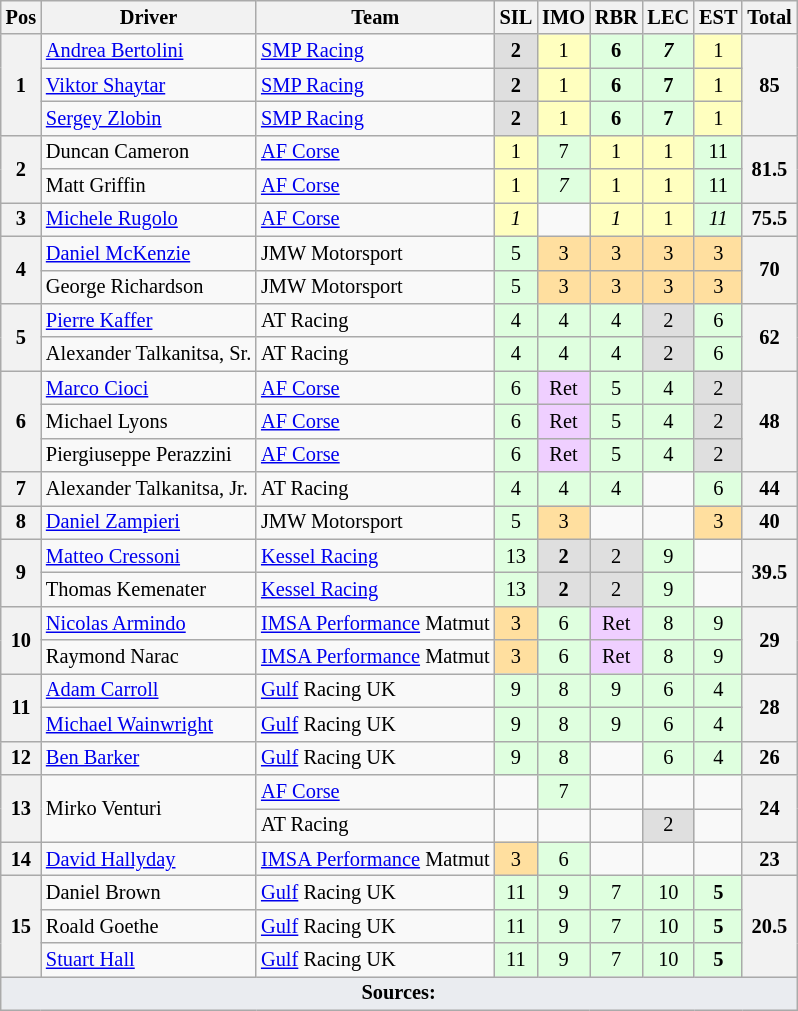<table class="wikitable" style="font-size: 85%; text-align:center">
<tr>
<th>Pos</th>
<th>Driver</th>
<th>Team</th>
<th>SIL<br></th>
<th>IMO<br></th>
<th>RBR<br></th>
<th>LEC<br></th>
<th>EST<br></th>
<th>Total</th>
</tr>
<tr>
<th rowspan="3">1</th>
<td align=left> <a href='#'>Andrea Bertolini</a></td>
<td align=left> <a href='#'>SMP Racing</a></td>
<td style="background:#DFDFDF;"><strong>2</strong></td>
<td style="background:#FFFFBF;">1</td>
<td style="background:#DFFFDF;"><strong>6</strong></td>
<td style="background:#DFFFDF;"><strong><em>7</em></strong></td>
<td style="background:#FFFFBF;">1</td>
<th rowspan="3">85</th>
</tr>
<tr>
<td align=left> <a href='#'>Viktor Shaytar</a></td>
<td align=left> <a href='#'>SMP Racing</a></td>
<td style="background:#DFDFDF;"><strong>2</strong></td>
<td style="background:#FFFFBF;">1</td>
<td style="background:#DFFFDF;"><strong>6</strong></td>
<td style="background:#DFFFDF;"><strong>7</strong></td>
<td style="background:#FFFFBF;">1</td>
</tr>
<tr>
<td align=left> <a href='#'>Sergey Zlobin</a></td>
<td align=left> <a href='#'>SMP Racing</a></td>
<td style="background:#DFDFDF;"><strong>2</strong></td>
<td style="background:#FFFFBF;">1</td>
<td style="background:#DFFFDF;"><strong>6</strong></td>
<td style="background:#DFFFDF;"><strong>7</strong></td>
<td style="background:#FFFFBF;">1</td>
</tr>
<tr>
<th rowspan="2">2</th>
<td align=left> Duncan Cameron</td>
<td align=left> <a href='#'>AF Corse</a></td>
<td style="background:#FFFFBF;">1</td>
<td style="background:#DFFFDF;">7</td>
<td style="background:#FFFFBF;">1</td>
<td style="background:#FFFFBF;">1</td>
<td style="background:#DFFFDF;">11</td>
<th rowspan="2">81.5</th>
</tr>
<tr>
<td align=left> Matt Griffin</td>
<td align=left> <a href='#'>AF Corse</a></td>
<td style="background:#FFFFBF;">1</td>
<td style="background:#DFFFDF;"><em>7</em></td>
<td style="background:#FFFFBF;">1</td>
<td style="background:#FFFFBF;">1</td>
<td style="background:#DFFFDF;">11</td>
</tr>
<tr>
<th>3</th>
<td align="left"> <a href='#'>Michele Rugolo</a></td>
<td align="left"> <a href='#'>AF Corse</a></td>
<td style="background:#FFFFBF;"><em>1</em></td>
<td style="background:#;"></td>
<td style="background:#FFFFBF;"><em>1</em></td>
<td style="background:#FFFFBF;">1</td>
<td style="background:#DFFFDF;"><em>11</em></td>
<th>75.5</th>
</tr>
<tr>
<th rowspan="2">4</th>
<td align=left> <a href='#'>Daniel McKenzie</a></td>
<td align=left> JMW Motorsport</td>
<td style="background:#DFFFDF;">5</td>
<td style="background:#FFDF9F;">3</td>
<td style="background:#FFDF9F;">3</td>
<td style="background:#FFDF9F;">3</td>
<td style="background:#FFDF9F;">3</td>
<th rowspan="2">70</th>
</tr>
<tr>
<td align=left> George Richardson</td>
<td align=left> JMW Motorsport</td>
<td style="background:#DFFFDF;">5</td>
<td style="background:#FFDF9F;">3</td>
<td style="background:#FFDF9F;">3</td>
<td style="background:#FFDF9F;">3</td>
<td style="background:#FFDF9F;">3</td>
</tr>
<tr>
<th rowspan="2">5</th>
<td align=left> <a href='#'>Pierre Kaffer</a></td>
<td align=left> AT Racing</td>
<td style="background:#DFFFDF;">4</td>
<td style="background:#DFFFDF;">4</td>
<td style="background:#DFFFDF;">4</td>
<td style="background:#DFDFDF;">2</td>
<td style="background:#DFFFDF;">6</td>
<th rowspan="2">62</th>
</tr>
<tr>
<td align=left> Alexander Talkanitsa, Sr.</td>
<td align=left> AT Racing</td>
<td style="background:#DFFFDF;">4</td>
<td style="background:#DFFFDF;">4</td>
<td style="background:#DFFFDF;">4</td>
<td style="background:#DFDFDF;">2</td>
<td style="background:#DFFFDF;">6</td>
</tr>
<tr>
<th rowspan="3">6</th>
<td align="left"> <a href='#'>Marco Cioci</a></td>
<td align="left"> <a href='#'>AF Corse</a></td>
<td style="background:#DFFFDF;">6</td>
<td style="background:#EFCFFF;">Ret</td>
<td style="background:#DFFFDF;">5</td>
<td style="background:#DFFFDF;">4</td>
<td style="background:#DFDFDF;">2</td>
<th rowspan="3">48</th>
</tr>
<tr>
<td align=left> Michael Lyons</td>
<td align=left> <a href='#'>AF Corse</a></td>
<td style="background:#DFFFDF;">6</td>
<td style="background:#EFCFFF;">Ret</td>
<td style="background:#DFFFDF;">5</td>
<td style="background:#DFFFDF;">4</td>
<td style="background:#DFDFDF;">2</td>
</tr>
<tr>
<td align=left> Piergiuseppe Perazzini</td>
<td align=left> <a href='#'>AF Corse</a></td>
<td style="background:#DFFFDF;">6</td>
<td style="background:#EFCFFF;">Ret</td>
<td style="background:#DFFFDF;">5</td>
<td style="background:#DFFFDF;">4</td>
<td style="background:#DFDFDF;">2</td>
</tr>
<tr>
<th>7</th>
<td align=left> Alexander Talkanitsa, Jr.</td>
<td align=left> AT Racing</td>
<td style="background:#DFFFDF;">4</td>
<td style="background:#DFFFDF;">4</td>
<td style="background:#DFFFDF;">4</td>
<td></td>
<td style="background:#DFFFDF;">6</td>
<th>44</th>
</tr>
<tr>
<th>8</th>
<td align="left"> <a href='#'>Daniel Zampieri</a></td>
<td align="left"> JMW Motorsport</td>
<td style="background:#DFFFDF;">5</td>
<td style="background:#FFDF9F;">3</td>
<td style="background:#;"></td>
<td style="background:#;"></td>
<td style="background:#FFDF9F;">3</td>
<th>40</th>
</tr>
<tr>
<th rowspan="2">9</th>
<td align="left"> <a href='#'>Matteo Cressoni</a></td>
<td align="left"> <a href='#'>Kessel Racing</a></td>
<td style="background:#DFFFDF;">13</td>
<td style="background:#DFDFDF;"><strong>2</strong></td>
<td style="background:#DFDFDF;">2</td>
<td style="background:#DFFFDF;">9</td>
<td style="background:#;"></td>
<th rowspan="2">39.5</th>
</tr>
<tr>
<td align=left> Thomas Kemenater</td>
<td align=left> <a href='#'>Kessel Racing</a></td>
<td style="background:#DFFFDF;">13</td>
<td style="background:#DFDFDF;"><strong>2</strong></td>
<td style="background:#DFDFDF;">2</td>
<td style="background:#DFFFDF;">9</td>
<td style="background:#;"></td>
</tr>
<tr>
<th rowspan="2">10</th>
<td align=left> <a href='#'>Nicolas Armindo</a></td>
<td align=left> <a href='#'>IMSA Performance</a> Matmut</td>
<td style="background:#FFDF9F;">3</td>
<td style="background:#DFFFDF;">6</td>
<td style="background:#EFCFFF;">Ret</td>
<td style="background:#DFFFDF;">8</td>
<td style="background:#DFFFDF;">9</td>
<th rowspan="2">29</th>
</tr>
<tr>
<td align=left> Raymond Narac</td>
<td align=left> <a href='#'>IMSA Performance</a> Matmut</td>
<td style="background:#FFDF9F;">3</td>
<td style="background:#DFFFDF;">6</td>
<td style="background:#EFCFFF;">Ret</td>
<td style="background:#DFFFDF;">8</td>
<td style="background:#DFFFDF;">9</td>
</tr>
<tr>
<th rowspan="2">11</th>
<td align=left> <a href='#'>Adam Carroll</a></td>
<td align=left> <a href='#'>Gulf</a> Racing UK</td>
<td style="background:#DFFFDF;">9</td>
<td style="background:#DFFFDF;">8</td>
<td style="background:#DFFFDF;">9</td>
<td style="background:#DFFFDF;">6</td>
<td style="background:#DFFFDF;">4</td>
<th rowspan="2">28</th>
</tr>
<tr>
<td align=left> <a href='#'>Michael Wainwright</a></td>
<td align=left> <a href='#'>Gulf</a> Racing UK</td>
<td style="background:#DFFFDF;">9</td>
<td style="background:#DFFFDF;">8</td>
<td style="background:#DFFFDF;">9</td>
<td style="background:#DFFFDF;">6</td>
<td style="background:#DFFFDF;">4</td>
</tr>
<tr>
<th>12</th>
<td align="left"> <a href='#'>Ben Barker</a></td>
<td align="left"> <a href='#'>Gulf</a> Racing UK</td>
<td style="background:#DFFFDF;">9</td>
<td style="background:#DFFFDF;">8</td>
<td style="background:#;"></td>
<td style="background:#DFFFDF;">6</td>
<td style="background:#DFFFDF;">4</td>
<th>26</th>
</tr>
<tr>
<th rowspan="2">13</th>
<td rowspan="2" align="left"> Mirko Venturi</td>
<td align=left> <a href='#'>AF Corse</a></td>
<td style="background:#;"></td>
<td style="background:#DFFFDF;">7</td>
<td style="background:#;"></td>
<td style="background:#;"></td>
<td style="background:#;"></td>
<th rowspan="2">24</th>
</tr>
<tr>
<td align="left"> AT Racing</td>
<td style="background:#;"></td>
<td style="background:#;"></td>
<td style="background:#;"></td>
<td style="background:#DFDFDF;">2</td>
<td style="background:#;"></td>
</tr>
<tr>
<th>14</th>
<td align="left"> <a href='#'>David Hallyday</a></td>
<td align="left"> <a href='#'>IMSA Performance</a> Matmut</td>
<td style="background:#FFDF9F;">3</td>
<td style="background:#DFFFDF;">6</td>
<td style="background:#;"></td>
<td style="background:#;"></td>
<td style="background:#;"></td>
<th>23</th>
</tr>
<tr>
<th rowspan="3">15</th>
<td align="left"> Daniel Brown</td>
<td align="left"> <a href='#'>Gulf</a> Racing UK</td>
<td style="background:#DFFFDF;">11</td>
<td style="background:#DFFFDF;">9</td>
<td style="background:#DFFFDF;">7</td>
<td style="background:#DFFFDF;">10</td>
<td style="background:#DFFFDF;"><strong>5</strong></td>
<th rowspan="3">20.5</th>
</tr>
<tr>
<td align=left> Roald Goethe</td>
<td align=left> <a href='#'>Gulf</a> Racing UK</td>
<td style="background:#DFFFDF;">11</td>
<td style="background:#DFFFDF;">9</td>
<td style="background:#DFFFDF;">7</td>
<td style="background:#DFFFDF;">10</td>
<td style="background:#DFFFDF;"><strong>5</strong></td>
</tr>
<tr>
<td align="left"> <a href='#'>Stuart Hall</a></td>
<td align="left"> <a href='#'>Gulf</a> Racing UK</td>
<td style="background:#DFFFDF;">11</td>
<td style="background:#DFFFDF;">9</td>
<td style="background:#DFFFDF;">7</td>
<td style="background:#DFFFDF;">10</td>
<td style="background:#DFFFDF;"><strong>5</strong></td>
</tr>
<tr class="sortbottom">
<td colspan="9" style="background-color:#EAECF0;text-align:center"><strong>Sources:</strong></td>
</tr>
</table>
